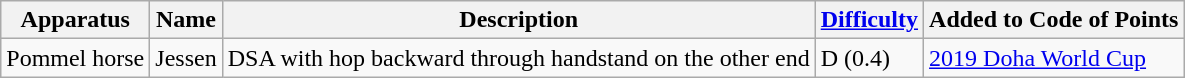<table class="wikitable">
<tr>
<th>Apparatus</th>
<th>Name</th>
<th>Description</th>
<th><a href='#'>Difficulty</a></th>
<th>Added to Code of Points</th>
</tr>
<tr>
<td>Pommel horse</td>
<td>Jessen</td>
<td>DSA with hop backward through handstand on the other end</td>
<td>D (0.4)</td>
<td><a href='#'>2019 Doha World Cup</a></td>
</tr>
</table>
